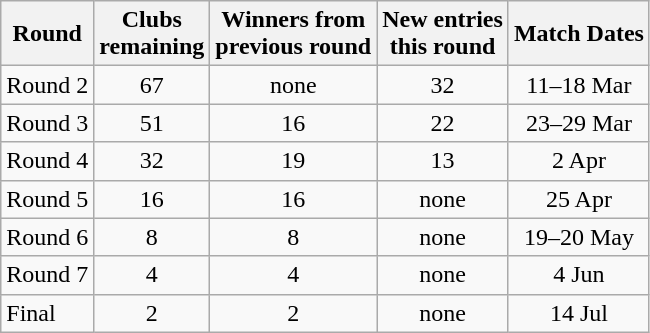<table class="wikitable">
<tr>
<th>Round</th>
<th>Clubs<br>remaining</th>
<th>Winners from<br>previous round</th>
<th>New entries<br>this round</th>
<th>Match Dates</th>
</tr>
<tr>
<td>Round 2</td>
<td style="text-align:center;">67</td>
<td style="text-align:center;">none</td>
<td style="text-align:center;">32</td>
<td style="text-align:center;">11–18 Mar</td>
</tr>
<tr>
<td>Round 3</td>
<td style="text-align:center;">51</td>
<td style="text-align:center;">16</td>
<td style="text-align:center;">22</td>
<td style="text-align:center;">23–29 Mar</td>
</tr>
<tr>
<td>Round 4</td>
<td style="text-align:center;">32</td>
<td style="text-align:center;">19</td>
<td style="text-align:center;">13</td>
<td style="text-align:center;">2 Apr</td>
</tr>
<tr>
<td>Round 5</td>
<td style="text-align:center;">16</td>
<td style="text-align:center;">16</td>
<td style="text-align:center;">none</td>
<td style="text-align:center;">25 Apr</td>
</tr>
<tr>
<td>Round 6</td>
<td style="text-align:center;">8</td>
<td style="text-align:center;">8</td>
<td style="text-align:center;">none</td>
<td style="text-align:center;">19–20 May</td>
</tr>
<tr>
<td>Round 7</td>
<td style="text-align:center;">4</td>
<td style="text-align:center;">4</td>
<td style="text-align:center;">none</td>
<td style="text-align:center;">4 Jun</td>
</tr>
<tr>
<td>Final</td>
<td style="text-align:center;">2</td>
<td style="text-align:center;">2</td>
<td style="text-align:center;">none</td>
<td style="text-align:center;">14 Jul</td>
</tr>
</table>
